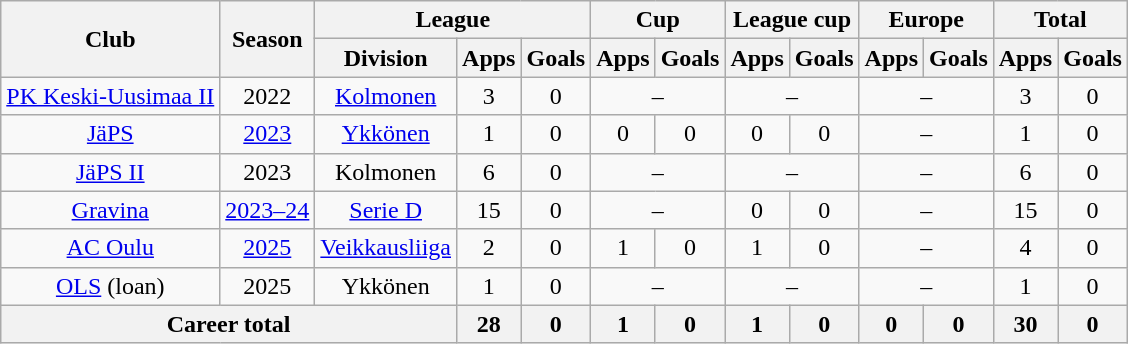<table class="wikitable" style="text-align:center">
<tr>
<th rowspan="2">Club</th>
<th rowspan="2">Season</th>
<th colspan="3">League</th>
<th colspan="2">Cup</th>
<th colspan="2">League cup</th>
<th colspan="2">Europe</th>
<th colspan="2">Total</th>
</tr>
<tr>
<th>Division</th>
<th>Apps</th>
<th>Goals</th>
<th>Apps</th>
<th>Goals</th>
<th>Apps</th>
<th>Goals</th>
<th>Apps</th>
<th>Goals</th>
<th>Apps</th>
<th>Goals</th>
</tr>
<tr>
<td><a href='#'>PK Keski-Uusimaa II</a></td>
<td>2022</td>
<td><a href='#'>Kolmonen</a></td>
<td>3</td>
<td>0</td>
<td colspan=2>–</td>
<td colspan=2>–</td>
<td colspan=2>–</td>
<td>3</td>
<td>0</td>
</tr>
<tr>
<td><a href='#'>JäPS</a></td>
<td><a href='#'>2023</a></td>
<td><a href='#'>Ykkönen</a></td>
<td>1</td>
<td>0</td>
<td>0</td>
<td>0</td>
<td>0</td>
<td>0</td>
<td colspan=2>–</td>
<td>1</td>
<td>0</td>
</tr>
<tr>
<td><a href='#'>JäPS II</a></td>
<td>2023</td>
<td>Kolmonen</td>
<td>6</td>
<td>0</td>
<td colspan=2>–</td>
<td colspan=2>–</td>
<td colspan=2>–</td>
<td>6</td>
<td>0</td>
</tr>
<tr>
<td><a href='#'>Gravina</a></td>
<td><a href='#'>2023–24</a></td>
<td><a href='#'>Serie D</a></td>
<td>15</td>
<td>0</td>
<td colspan=2>–</td>
<td>0</td>
<td>0</td>
<td colspan=2>–</td>
<td>15</td>
<td>0</td>
</tr>
<tr>
<td><a href='#'>AC Oulu</a></td>
<td><a href='#'>2025</a></td>
<td><a href='#'>Veikkausliiga</a></td>
<td>2</td>
<td>0</td>
<td>1</td>
<td>0</td>
<td>1</td>
<td>0</td>
<td colspan=2>–</td>
<td>4</td>
<td>0</td>
</tr>
<tr>
<td><a href='#'>OLS</a> (loan)</td>
<td>2025</td>
<td>Ykkönen</td>
<td>1</td>
<td>0</td>
<td colspan=2>–</td>
<td colspan=2>–</td>
<td colspan=2>–</td>
<td>1</td>
<td>0</td>
</tr>
<tr>
<th colspan="3">Career total</th>
<th>28</th>
<th>0</th>
<th>1</th>
<th>0</th>
<th>1</th>
<th>0</th>
<th>0</th>
<th>0</th>
<th>30</th>
<th>0</th>
</tr>
</table>
